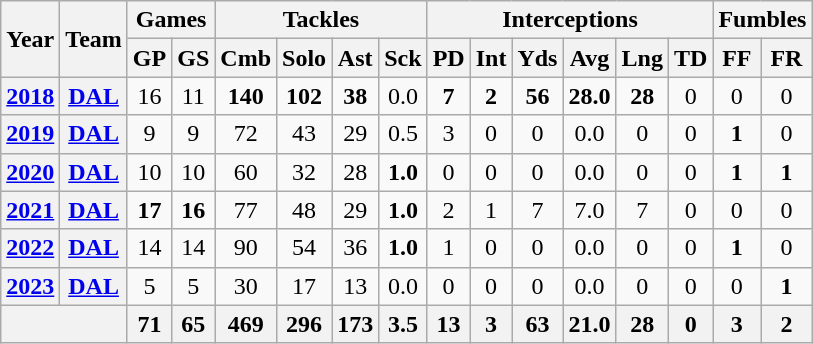<table class=wikitable style="text-align:center;">
<tr>
<th rowspan="2">Year</th>
<th rowspan="2">Team</th>
<th colspan="2">Games</th>
<th colspan="4">Tackles</th>
<th colspan="6">Interceptions</th>
<th colspan="2">Fumbles</th>
</tr>
<tr>
<th>GP</th>
<th>GS</th>
<th>Cmb</th>
<th>Solo</th>
<th>Ast</th>
<th>Sck</th>
<th>PD</th>
<th>Int</th>
<th>Yds</th>
<th>Avg</th>
<th>Lng</th>
<th>TD</th>
<th>FF</th>
<th>FR</th>
</tr>
<tr>
<th><a href='#'>2018</a></th>
<th><a href='#'>DAL</a></th>
<td>16</td>
<td>11</td>
<td><strong>140</strong></td>
<td><strong>102</strong></td>
<td><strong>38</strong></td>
<td>0.0</td>
<td><strong>7</strong></td>
<td><strong>2</strong></td>
<td><strong>56</strong></td>
<td><strong>28.0</strong></td>
<td><strong>28</strong></td>
<td>0</td>
<td>0</td>
<td>0</td>
</tr>
<tr>
<th><a href='#'>2019</a></th>
<th><a href='#'>DAL</a></th>
<td>9</td>
<td>9</td>
<td>72</td>
<td>43</td>
<td>29</td>
<td>0.5</td>
<td>3</td>
<td>0</td>
<td>0</td>
<td>0.0</td>
<td>0</td>
<td>0</td>
<td><strong>1</strong></td>
<td>0</td>
</tr>
<tr>
<th><a href='#'>2020</a></th>
<th><a href='#'>DAL</a></th>
<td>10</td>
<td>10</td>
<td>60</td>
<td>32</td>
<td>28</td>
<td><strong>1.0</strong></td>
<td>0</td>
<td>0</td>
<td>0</td>
<td>0.0</td>
<td>0</td>
<td>0</td>
<td><strong>1</strong></td>
<td><strong>1</strong></td>
</tr>
<tr>
<th><a href='#'>2021</a></th>
<th><a href='#'>DAL</a></th>
<td><strong>17</strong></td>
<td><strong>16</strong></td>
<td>77</td>
<td>48</td>
<td>29</td>
<td><strong>1.0</strong></td>
<td>2</td>
<td>1</td>
<td>7</td>
<td>7.0</td>
<td>7</td>
<td>0</td>
<td>0</td>
<td>0</td>
</tr>
<tr>
<th><a href='#'>2022</a></th>
<th><a href='#'>DAL</a></th>
<td>14</td>
<td>14</td>
<td>90</td>
<td>54</td>
<td>36</td>
<td><strong>1.0</strong></td>
<td>1</td>
<td>0</td>
<td>0</td>
<td>0.0</td>
<td>0</td>
<td>0</td>
<td><strong>1</strong></td>
<td>0</td>
</tr>
<tr>
<th><a href='#'>2023</a></th>
<th><a href='#'>DAL</a></th>
<td>5</td>
<td>5</td>
<td>30</td>
<td>17</td>
<td>13</td>
<td>0.0</td>
<td>0</td>
<td>0</td>
<td>0</td>
<td>0.0</td>
<td>0</td>
<td>0</td>
<td>0</td>
<td><strong>1</strong></td>
</tr>
<tr>
<th colspan="2"></th>
<th>71</th>
<th>65</th>
<th>469</th>
<th>296</th>
<th>173</th>
<th>3.5</th>
<th>13</th>
<th>3</th>
<th>63</th>
<th>21.0</th>
<th>28</th>
<th>0</th>
<th>3</th>
<th>2</th>
</tr>
</table>
